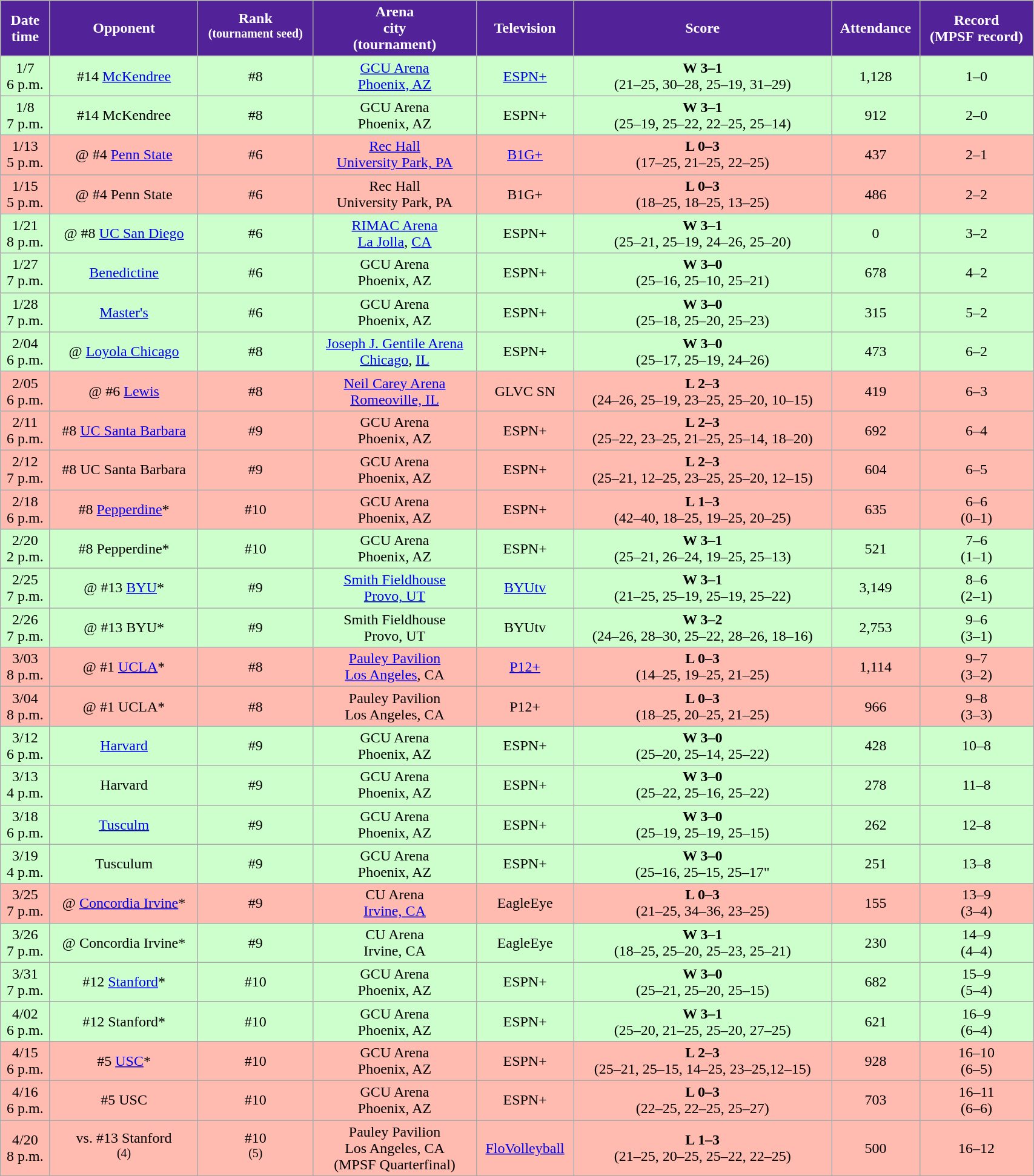<table class="wikitable sortable" style="width:90%">
<tr>
<th style="background:#522398; color:#FFFFFF;" scope="col">Date<br>time</th>
<th style="background:#522398; color:#FFFFFF;" scope="col">Opponent</th>
<th style="background:#522398; color:#FFFFFF;" scope="col">Rank<br><sup>(tournament seed)</sup></th>
<th style="background:#522398; color:#FFFFFF;" scope="col">Arena<br>city<br>(tournament)</th>
<th style="background:#522398; color:#FFFFFF;" scope="col">Television</th>
<th style="background:#522398; color:#FFFFFF;" scope="col">Score</th>
<th style="background:#522398; color:#FFFFFF;" scope="col">Attendance</th>
<th style="background:#522398; color:#FFFFFF;" scope="col">Record<br>(MPSF record)</th>
</tr>
<tr align="center" bgcolor="#ccffcc">
<td>1/7<br>6 p.m.</td>
<td>#14 <a href='#'>McKendree</a></td>
<td>#8</td>
<td><a href='#'>GCU Arena</a><br><a href='#'>Phoenix, AZ</a></td>
<td><a href='#'>ESPN+</a></td>
<td><strong>W 3–1</strong><br>(21–25, 30–28, 25–19, 31–29)</td>
<td>1,128</td>
<td>1–0</td>
</tr>
<tr align="center" bgcolor="#ccffcc">
<td>1/8<br>7 p.m.</td>
<td>#14 McKendree</td>
<td>#8</td>
<td>GCU Arena<br>Phoenix, AZ</td>
<td>ESPN+</td>
<td><strong>W 3–1</strong><br>(25–19, 25–22, 22–25, 25–14)</td>
<td>912</td>
<td>2–0</td>
</tr>
<tr align="center" bgcolor="#ffbbb">
<td>1/13<br>5 p.m.</td>
<td>@ #4 <a href='#'>Penn State</a></td>
<td>#6</td>
<td><a href='#'>Rec Hall</a><br><a href='#'>University Park, PA</a></td>
<td><a href='#'>B1G+</a></td>
<td><strong>L 0–3</strong><br> (17–25, 21–25, 22–25)</td>
<td>437</td>
<td>2–1</td>
</tr>
<tr align="center" bgcolor="#ffbbb">
<td>1/15<br>5 p.m.</td>
<td>@ #4 Penn State</td>
<td>#6</td>
<td>Rec Hall<br>University Park, PA</td>
<td>B1G+</td>
<td><strong>L 0–3</strong><br> (18–25, 18–25, 13–25)</td>
<td>486</td>
<td>2–2</td>
</tr>
<tr align="center" bgcolor="#ccffcc">
<td>1/21<br>8 p.m.</td>
<td>@ #8 <a href='#'>UC San Diego</a></td>
<td>#6</td>
<td><a href='#'>RIMAC Arena</a><br><a href='#'>La Jolla</a>, <a href='#'>CA</a></td>
<td>ESPN+</td>
<td><strong>W 3–1</strong><br>(25–21, 25–19, 24–26, 25–20)</td>
<td>0</td>
<td>3–2</td>
</tr>
<tr align="center" bgcolor="#ccffcc">
<td>1/27<br>7 p.m.</td>
<td><a href='#'>Benedictine</a></td>
<td>#6</td>
<td>GCU Arena<br>Phoenix, AZ</td>
<td>ESPN+</td>
<td><strong>W 3–0</strong><br>(25–16, 25–10, 25–21)</td>
<td>678</td>
<td>4–2</td>
</tr>
<tr align="center" bgcolor="#ccffcc">
<td>1/28<br>7 p.m.</td>
<td><a href='#'>Master's</a></td>
<td>#6</td>
<td>GCU Arena<br>Phoenix, AZ</td>
<td>ESPN+</td>
<td><strong>W 3–0</strong><br>(25–18, 25–20, 25–23)</td>
<td>315</td>
<td>5–2</td>
</tr>
<tr align="center" bgcolor="#ccffcc">
<td>2/04<br>6 p.m.</td>
<td>@ <a href='#'>Loyola Chicago</a></td>
<td>#8</td>
<td><a href='#'>Joseph J. Gentile Arena</a><br><a href='#'>Chicago</a>, <a href='#'>IL</a></td>
<td>ESPN+</td>
<td><strong>W 3–0</strong><br>(25–17, 25–19, 24–26)</td>
<td>473</td>
<td>6–2</td>
</tr>
<tr align="center" bgcolor="#ffbbb">
<td>2/05<br>6 p.m.</td>
<td>@ #6 <a href='#'>Lewis</a></td>
<td>#8</td>
<td><a href='#'>Neil Carey Arena</a><br><a href='#'>Romeoville, IL</a></td>
<td>GLVC SN</td>
<td><strong>L 2–3</strong><br>(24–26, 25–19, 23–25, 25–20, 10–15)</td>
<td>419</td>
<td>6–3</td>
</tr>
<tr align="center" bgcolor="#ffbbb">
<td>2/11<br>6 p.m.</td>
<td>#8 <a href='#'>UC Santa Barbara</a></td>
<td>#9</td>
<td>GCU Arena<br>Phoenix, AZ</td>
<td>ESPN+</td>
<td><strong>L 2–3</strong><br>(25–22, 23–25, 21–25, 25–14, 18–20)</td>
<td>692</td>
<td>6–4</td>
</tr>
<tr align="center" bgcolor="#ffbbb">
<td>2/12<br>7 p.m.</td>
<td>#8 UC Santa Barbara</td>
<td>#9</td>
<td>GCU Arena<br>Phoenix, AZ</td>
<td>ESPN+</td>
<td><strong>L 2–3</strong><br>(25–21, 12–25, 23–25, 25–20, 12–15)</td>
<td>604</td>
<td>6–5</td>
</tr>
<tr align="center" bgcolor="#ffbbb">
<td>2/18<br>6 p.m.</td>
<td>#8 <a href='#'>Pepperdine</a>*</td>
<td>#10</td>
<td>GCU Arena<br>Phoenix, AZ</td>
<td>ESPN+</td>
<td><strong>L 1–3</strong><br>(42–40, 18–25, 19–25, 20–25)</td>
<td>635</td>
<td>6–6<br>(0–1)</td>
</tr>
<tr align="center" bgcolor="#ccffcc">
<td>2/20<br>2 p.m.</td>
<td>#8 Pepperdine*</td>
<td>#10</td>
<td>GCU Arena<br>Phoenix, AZ</td>
<td>ESPN+</td>
<td><strong>W 3–1</strong><br>(25–21, 26–24, 19–25, 25–13)</td>
<td>521</td>
<td>7–6<br>(1–1)</td>
</tr>
<tr align="center" bgcolor="#ccffcc">
<td>2/25<br>7 p.m.</td>
<td>@ #13 <a href='#'>BYU</a>*</td>
<td>#9</td>
<td><a href='#'>Smith Fieldhouse</a><br><a href='#'>Provo, UT</a></td>
<td><a href='#'>BYUtv</a></td>
<td><strong>W 3–1</strong><br>(21–25, 25–19, 25–19, 25–22)</td>
<td>3,149</td>
<td>8–6<br>(2–1)</td>
</tr>
<tr align="center" bgcolor="#ccffcc">
<td>2/26<br>7 p.m.</td>
<td>@ #13 BYU*</td>
<td>#9</td>
<td>Smith Fieldhouse<br>Provo, UT</td>
<td>BYUtv</td>
<td><strong>W 3–2</strong><br>(24–26, 28–30, 25–22, 28–26, 18–16)</td>
<td>2,753</td>
<td>9–6<br>(3–1)</td>
</tr>
<tr align="center" bgcolor="#ffbbb">
<td>3/03<br>8 p.m.</td>
<td>@ #1 <a href='#'>UCLA</a>*</td>
<td>#8</td>
<td><a href='#'>Pauley Pavilion</a><br><a href='#'>Los Angeles</a>, CA</td>
<td><a href='#'>P12+</a></td>
<td><strong>L 0–3</strong><br>(14–25, 19–25, 21–25)</td>
<td>1,114</td>
<td>9–7<br>(3–2)</td>
</tr>
<tr align="center" bgcolor="#ffbbb">
<td>3/04<br>8 p.m.</td>
<td>@ #1 UCLA*</td>
<td>#8</td>
<td>Pauley Pavilion<br>Los Angeles, CA</td>
<td>P12+</td>
<td><strong>L 0–3</strong><br>(18–25, 20–25, 21–25)</td>
<td>966</td>
<td>9–8<br>(3–3)</td>
</tr>
<tr align="center" bgcolor="#ccffcc">
<td>3/12<br>6 p.m.</td>
<td><a href='#'>Harvard</a></td>
<td>#9</td>
<td>GCU Arena<br>Phoenix, AZ</td>
<td>ESPN+</td>
<td><strong>W 3–0</strong><br>(25–20, 25–14, 25–22)</td>
<td>428</td>
<td>10–8</td>
</tr>
<tr align="center" bgcolor="#ccffcc">
<td>3/13<br>4 p.m.</td>
<td>Harvard</td>
<td>#9</td>
<td>GCU Arena<br>Phoenix, AZ</td>
<td>ESPN+</td>
<td><strong>W 3–0</strong><br>(25–22, 25–16, 25–22)</td>
<td>278</td>
<td>11–8</td>
</tr>
<tr align="center" bgcolor="#ccffcc">
<td>3/18<br>6 p.m.</td>
<td><a href='#'>Tusculm</a></td>
<td>#9</td>
<td>GCU Arena<br>Phoenix, AZ</td>
<td>ESPN+</td>
<td><strong>W 3–0</strong><br>(25–19, 25–19, 25–15)</td>
<td>262</td>
<td>12–8</td>
</tr>
<tr align="center" bgcolor="#ccffcc">
<td>3/19<br>4 p.m.</td>
<td>Tusculum</td>
<td>#9</td>
<td>GCU Arena<br>Phoenix, AZ</td>
<td>ESPN+</td>
<td><strong>W 3–0</strong><br>(25–16, 25–15, 25–17"</td>
<td>251</td>
<td>13–8</td>
</tr>
<tr align="center" bgcolor="#ffbbb">
<td>3/25<br>7 p.m.</td>
<td>@ <a href='#'>Concordia Irvine</a>*</td>
<td>#9</td>
<td>CU Arena<br><a href='#'>Irvine, CA</a></td>
<td>EagleEye</td>
<td><strong>L 0–3</strong><br>(21–25, 34–36, 23–25)</td>
<td>155</td>
<td>13–9<br>(3–4)</td>
</tr>
<tr align="center" bgcolor="#ccffcc">
<td>3/26<br>7 p.m.</td>
<td>@ Concordia Irvine*</td>
<td>#9</td>
<td>CU Arena<br>Irvine, CA</td>
<td>EagleEye</td>
<td><strong>W 3–1</strong><br>(18–25, 25–20, 25–23, 25–21)</td>
<td>230</td>
<td>14–9<br>(4–4)</td>
</tr>
<tr align="center" bgcolor="#ccffcc">
<td>3/31<br>7 p.m.</td>
<td>#12 <a href='#'>Stanford</a>*</td>
<td>#10</td>
<td>GCU Arena<br>Phoenix, AZ</td>
<td>ESPN+</td>
<td><strong>W 3–0</strong><br>(25–21, 25–20, 25–15)</td>
<td>682</td>
<td>15–9<br>(5–4)</td>
</tr>
<tr align="center" bgcolor="#ccffcc">
<td>4/02<br>6 p.m.</td>
<td>#12 Stanford*</td>
<td>#10</td>
<td>GCU Arena<br>Phoenix, AZ</td>
<td>ESPN+</td>
<td><strong>W 3–1</strong><br>(25–20, 21–25, 25–20, 27–25)</td>
<td>621</td>
<td>16–9<br>(6–4)</td>
</tr>
<tr align="center" bgcolor="#ffbbb">
<td>4/15<br>6 p.m.</td>
<td>#5 <a href='#'>USC</a>*</td>
<td>#10</td>
<td>GCU Arena<br>Phoenix, AZ</td>
<td>ESPN+</td>
<td><strong>L 2–3</strong><br>(25–21, 25–15, 14–25, 23–25,12–15)</td>
<td>928</td>
<td>16–10<br>(6–5)</td>
</tr>
<tr align="center" bgcolor="#ffbbb">
<td>4/16<br>6 p.m.</td>
<td>#5 USC</td>
<td>#10</td>
<td>GCU Arena<br>Phoenix, AZ</td>
<td>ESPN+</td>
<td><strong>L 0–3</strong><br>(22–25, 22–25, 25–27)</td>
<td>703</td>
<td>16–11<br>(6–6)</td>
</tr>
<tr align="center" bgcolor="#ffbbb">
<td>4/20<br>8 p.m.</td>
<td>vs. #13 Stanford <br> <sup>(4)</sup></td>
<td>#10 <br> <sup>(5)</sup></td>
<td>Pauley Pavilion<br>Los Angeles, CA<br>(MPSF Quarterfinal)</td>
<td><a href='#'>FloVolleyball</a></td>
<td><strong>L 1–3</strong><br>(21–25, 20–25, 25–22, 22–25)</td>
<td>500</td>
<td>16–12</td>
</tr>
<tr>
</tr>
</table>
